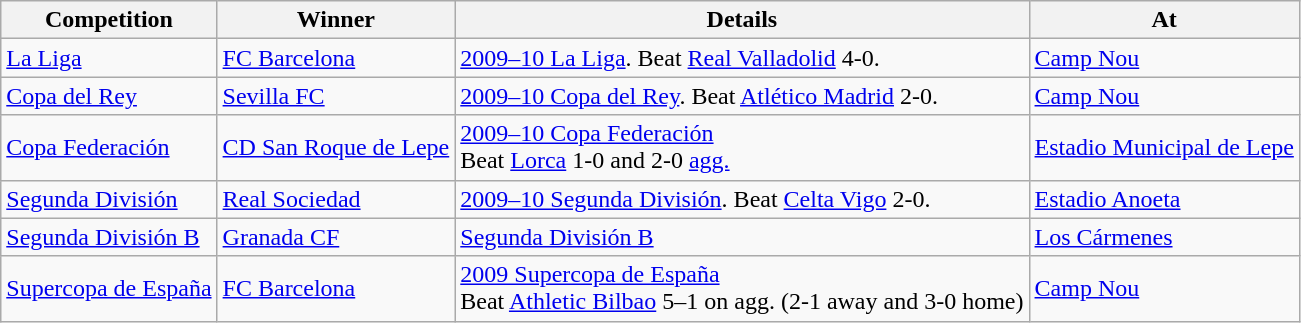<table class="wikitable">
<tr>
<th>Competition</th>
<th>Winner</th>
<th>Details</th>
<th>At</th>
</tr>
<tr>
<td><a href='#'>La Liga</a></td>
<td><a href='#'>FC Barcelona</a></td>
<td><a href='#'>2009–10 La Liga</a>. Beat <a href='#'>Real Valladolid</a> 4-0.</td>
<td><a href='#'>Camp Nou</a></td>
</tr>
<tr>
<td><a href='#'>Copa del Rey</a></td>
<td><a href='#'>Sevilla FC</a></td>
<td><a href='#'>2009–10 Copa del Rey</a>. Beat <a href='#'>Atlético Madrid</a> 2-0.</td>
<td><a href='#'>Camp Nou</a></td>
</tr>
<tr>
<td><a href='#'>Copa Federación</a></td>
<td><a href='#'>CD San Roque de Lepe</a></td>
<td><a href='#'>2009–10 Copa Federación</a><br>Beat <a href='#'>Lorca</a> 1-0 and 2-0 <a href='#'>agg.</a></td>
<td><a href='#'>Estadio Municipal de Lepe</a></td>
</tr>
<tr>
<td><a href='#'>Segunda División</a></td>
<td><a href='#'>Real Sociedad</a></td>
<td><a href='#'>2009–10 Segunda División</a>. Beat <a href='#'>Celta Vigo</a> 2-0.</td>
<td><a href='#'>Estadio Anoeta</a></td>
</tr>
<tr>
<td><a href='#'>Segunda División B</a></td>
<td><a href='#'>Granada CF</a></td>
<td><a href='#'>Segunda División B</a></td>
<td><a href='#'>Los Cármenes</a></td>
</tr>
<tr>
<td><a href='#'>Supercopa de España</a></td>
<td><a href='#'>FC Barcelona</a></td>
<td><a href='#'>2009 Supercopa de España</a><br>Beat <a href='#'>Athletic Bilbao</a> 5–1 on agg. (2-1 away and 3-0 home)</td>
<td><a href='#'>Camp Nou</a></td>
</tr>
</table>
